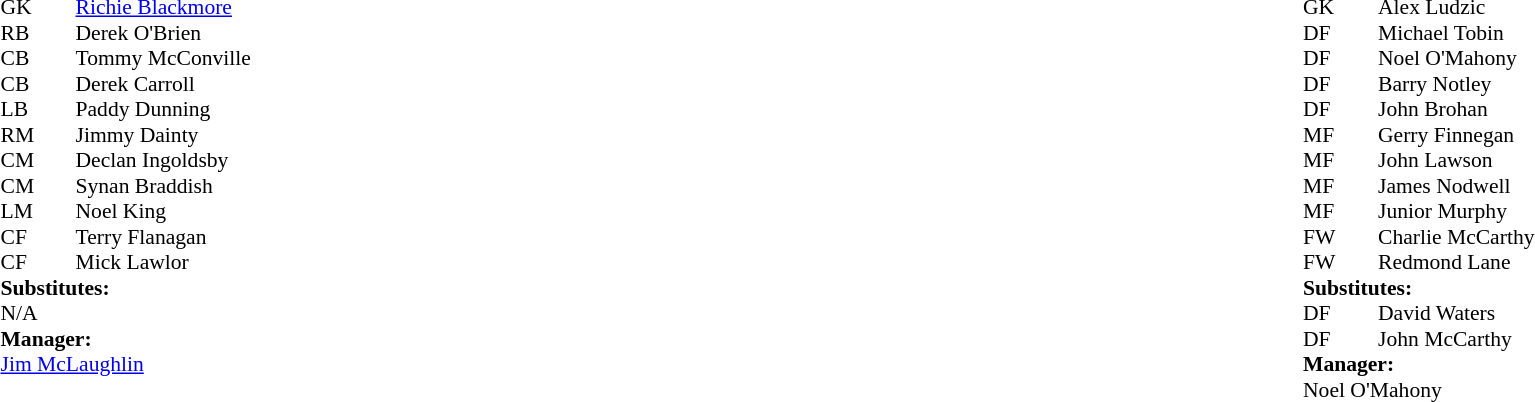<table width="100%">
<tr>
<td valign="top" width="50%"><br><table style="font-size: 90%" cellspacing="0" cellpadding="0">
<tr>
<td colspan="4"></td>
</tr>
<tr>
<th width="25"></th>
<th width="25"></th>
</tr>
<tr>
<td>GK</td>
<td></td>
<td> <a href='#'>Richie Blackmore</a></td>
</tr>
<tr>
<td>RB</td>
<td></td>
<td> Derek O'Brien</td>
</tr>
<tr>
<td>CB</td>
<td></td>
<td> Tommy McConville</td>
</tr>
<tr>
<td>CB</td>
<td></td>
<td> Derek Carroll</td>
</tr>
<tr>
<td>LB</td>
<td></td>
<td> Paddy Dunning</td>
</tr>
<tr>
<td>RM</td>
<td></td>
<td> Jimmy Dainty</td>
</tr>
<tr>
<td>CM</td>
<td></td>
<td> Declan Ingoldsby</td>
</tr>
<tr>
<td>CM</td>
<td></td>
<td> Synan Braddish</td>
</tr>
<tr>
<td>LM</td>
<td></td>
<td> Noel King</td>
</tr>
<tr>
<td>CF</td>
<td></td>
<td> Terry Flanagan</td>
</tr>
<tr>
<td>CF</td>
<td></td>
<td> Mick Lawlor</td>
</tr>
<tr>
<td colspan=4><strong>Substitutes:</strong></td>
</tr>
<tr>
<td>N/A</td>
</tr>
<tr>
<td colspan=4><strong>Manager:</strong></td>
</tr>
<tr>
<td colspan="4"> <a href='#'>Jim McLaughlin</a></td>
</tr>
</table>
</td>
<td valign="top"></td>
<td valign="top" width="50%"><br><table style="font-size: 90%" cellspacing="0" cellpadding="0" align="center">
<tr>
<td colspan="4"></td>
</tr>
<tr>
<th width="25"></th>
<th width="25"></th>
</tr>
<tr>
<td>GK</td>
<td></td>
<td> Alex Ludzic</td>
</tr>
<tr>
<td>DF</td>
<td></td>
<td> Michael Tobin</td>
<td></td>
<td></td>
</tr>
<tr>
<td>DF</td>
<td></td>
<td> Noel O'Mahony</td>
</tr>
<tr>
<td>DF</td>
<td></td>
<td> Barry Notley</td>
</tr>
<tr>
<td>DF</td>
<td></td>
<td> John Brohan</td>
<td></td>
<td></td>
</tr>
<tr>
<td>MF</td>
<td></td>
<td> Gerry Finnegan</td>
</tr>
<tr>
<td>MF</td>
<td></td>
<td> John Lawson</td>
</tr>
<tr>
<td>MF</td>
<td></td>
<td> James Nodwell</td>
</tr>
<tr>
<td>MF</td>
<td></td>
<td> Junior Murphy</td>
</tr>
<tr>
<td>FW</td>
<td></td>
<td> Charlie McCarthy</td>
</tr>
<tr>
<td>FW</td>
<td></td>
<td> Redmond Lane</td>
</tr>
<tr>
<td colspan=4><strong>Substitutes:</strong></td>
</tr>
<tr>
<td>DF</td>
<td></td>
<td> David Waters</td>
<td></td>
<td></td>
</tr>
<tr>
<td>DF</td>
<td></td>
<td> John McCarthy</td>
<td></td>
<td></td>
</tr>
<tr>
<td colspan=4><strong>Manager:</strong></td>
</tr>
<tr>
<td colspan="4"> Noel O'Mahony</td>
</tr>
</table>
</td>
</tr>
</table>
